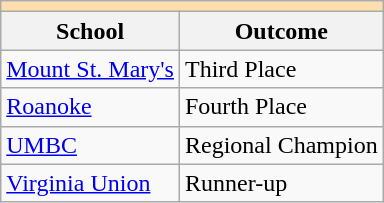<table class="wikitable" style="float:left; margin-right:1em;">
<tr>
<th colspan="3" style="background:#ffdead;"></th>
</tr>
<tr>
<th>School</th>
<th>Outcome</th>
</tr>
<tr>
<td><a href='#'>Mount St. Mary's</a></td>
<td>Third Place</td>
</tr>
<tr>
<td><a href='#'>Roanoke</a></td>
<td>Fourth Place</td>
</tr>
<tr>
<td><a href='#'>UMBC</a></td>
<td>Regional Champion</td>
</tr>
<tr>
<td><a href='#'>Virginia Union</a></td>
<td>Runner-up</td>
</tr>
</table>
